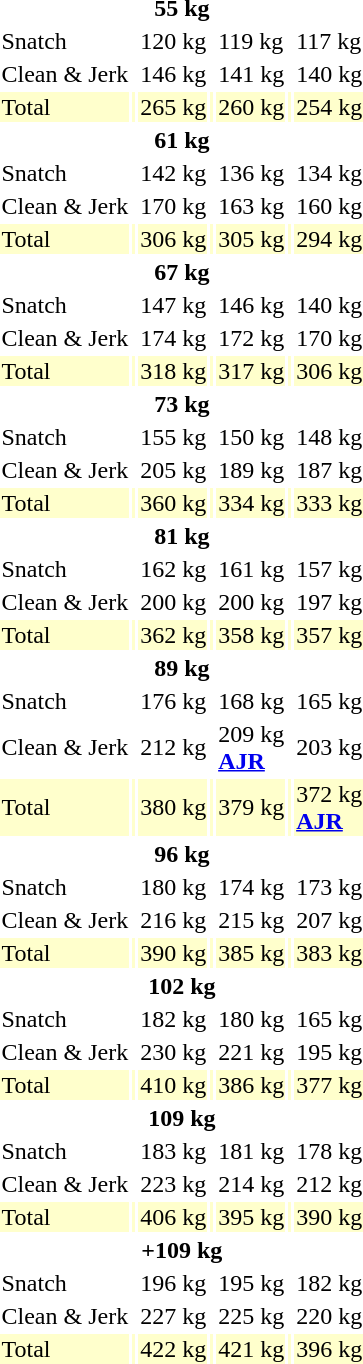<table>
<tr>
<th colspan=7>55 kg</th>
</tr>
<tr>
<td>Snatch</td>
<td></td>
<td>120 kg</td>
<td></td>
<td>119 kg</td>
<td></td>
<td>117 kg</td>
</tr>
<tr>
<td>Clean & Jerk</td>
<td></td>
<td>146 kg</td>
<td></td>
<td>141 kg</td>
<td></td>
<td>140 kg</td>
</tr>
<tr bgcolor=ffffcc>
<td>Total</td>
<td></td>
<td>265 kg</td>
<td></td>
<td>260 kg</td>
<td></td>
<td>254 kg</td>
</tr>
<tr>
<th colspan=7>61 kg</th>
</tr>
<tr>
<td>Snatch</td>
<td></td>
<td>142 kg</td>
<td></td>
<td>136 kg</td>
<td></td>
<td>134 kg</td>
</tr>
<tr>
<td>Clean & Jerk</td>
<td></td>
<td>170 kg</td>
<td></td>
<td>163 kg</td>
<td></td>
<td>160 kg</td>
</tr>
<tr bgcolor=ffffcc>
<td>Total</td>
<td></td>
<td>306 kg</td>
<td></td>
<td>305 kg</td>
<td></td>
<td>294 kg</td>
</tr>
<tr>
<th colspan=7>67 kg</th>
</tr>
<tr>
<td>Snatch</td>
<td></td>
<td>147 kg</td>
<td></td>
<td>146 kg</td>
<td></td>
<td>140 kg</td>
</tr>
<tr>
<td>Clean & Jerk</td>
<td></td>
<td>174 kg</td>
<td></td>
<td>172 kg</td>
<td></td>
<td>170 kg</td>
</tr>
<tr bgcolor=ffffcc>
<td>Total</td>
<td></td>
<td>318 kg</td>
<td></td>
<td>317 kg</td>
<td></td>
<td>306 kg</td>
</tr>
<tr>
<th colspan=7>73 kg</th>
</tr>
<tr>
<td>Snatch</td>
<td></td>
<td>155 kg</td>
<td></td>
<td>150 kg</td>
<td></td>
<td>148 kg</td>
</tr>
<tr>
<td>Clean & Jerk</td>
<td></td>
<td>205 kg<br></td>
<td></td>
<td>189 kg</td>
<td></td>
<td>187 kg</td>
</tr>
<tr bgcolor=ffffcc>
<td>Total</td>
<td></td>
<td>360 kg</td>
<td></td>
<td>334 kg</td>
<td></td>
<td>333 kg</td>
</tr>
<tr>
<th colspan=7>81 kg</th>
</tr>
<tr>
<td>Snatch</td>
<td></td>
<td>162 kg</td>
<td></td>
<td>161 kg</td>
<td></td>
<td>157 kg</td>
</tr>
<tr>
<td>Clean & Jerk</td>
<td></td>
<td>200 kg</td>
<td></td>
<td>200 kg</td>
<td></td>
<td>197 kg</td>
</tr>
<tr bgcolor=ffffcc>
<td>Total</td>
<td></td>
<td>362 kg</td>
<td></td>
<td>358 kg</td>
<td></td>
<td>357 kg</td>
</tr>
<tr>
<th colspan=7>89 kg</th>
</tr>
<tr>
<td>Snatch</td>
<td></td>
<td>176 kg</td>
<td></td>
<td>168 kg</td>
<td></td>
<td>165 kg</td>
</tr>
<tr>
<td>Clean & Jerk</td>
<td></td>
<td>212 kg</td>
<td></td>
<td>209 kg<br><strong><a href='#'>AJR</a></strong></td>
<td></td>
<td>203 kg</td>
</tr>
<tr bgcolor=ffffcc>
<td>Total</td>
<td></td>
<td>380 kg</td>
<td></td>
<td>379 kg</td>
<td></td>
<td>372 kg<br><strong><a href='#'>AJR</a></strong></td>
</tr>
<tr>
<th colspan=7>96 kg</th>
</tr>
<tr>
<td>Snatch</td>
<td></td>
<td>180 kg</td>
<td></td>
<td>174 kg</td>
<td></td>
<td>173 kg</td>
</tr>
<tr>
<td>Clean & Jerk</td>
<td></td>
<td>216 kg</td>
<td></td>
<td>215 kg</td>
<td></td>
<td>207 kg</td>
</tr>
<tr bgcolor=ffffcc>
<td>Total</td>
<td></td>
<td>390 kg</td>
<td></td>
<td>385 kg</td>
<td></td>
<td>383 kg</td>
</tr>
<tr>
<th colspan=7>102 kg</th>
</tr>
<tr>
<td>Snatch</td>
<td></td>
<td>182 kg</td>
<td></td>
<td>180 kg</td>
<td></td>
<td>165 kg</td>
</tr>
<tr>
<td>Clean & Jerk</td>
<td></td>
<td>230 kg</td>
<td></td>
<td>221 kg</td>
<td></td>
<td>195 kg</td>
</tr>
<tr bgcolor=ffffcc>
<td>Total</td>
<td></td>
<td>410 kg</td>
<td></td>
<td>386 kg</td>
<td></td>
<td>377 kg</td>
</tr>
<tr>
<th colspan=7>109 kg</th>
</tr>
<tr>
<td>Snatch</td>
<td></td>
<td>183 kg</td>
<td></td>
<td>181 kg</td>
<td></td>
<td>178 kg</td>
</tr>
<tr>
<td>Clean & Jerk</td>
<td></td>
<td>223 kg</td>
<td></td>
<td>214 kg</td>
<td></td>
<td>212 kg</td>
</tr>
<tr bgcolor=ffffcc>
<td>Total</td>
<td></td>
<td>406 kg</td>
<td></td>
<td>395 kg</td>
<td></td>
<td>390 kg</td>
</tr>
<tr>
<th colspan=7>+109 kg</th>
</tr>
<tr>
<td>Snatch</td>
<td></td>
<td>196 kg</td>
<td></td>
<td>195 kg</td>
<td></td>
<td>182 kg</td>
</tr>
<tr>
<td>Clean & Jerk</td>
<td></td>
<td>227 kg</td>
<td></td>
<td>225 kg</td>
<td></td>
<td>220 kg</td>
</tr>
<tr bgcolor=ffffcc>
<td>Total</td>
<td></td>
<td>422 kg</td>
<td></td>
<td>421 kg</td>
<td></td>
<td>396 kg</td>
</tr>
</table>
